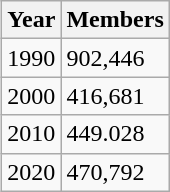<table class="wikitable" style="margin:auto auto auto auto; front-size:95%; float:right;">
<tr>
<th><strong>Year</strong></th>
<th>Members</th>
</tr>
<tr>
<td>1990</td>
<td>902,446</td>
</tr>
<tr>
<td>2000</td>
<td>416,681</td>
</tr>
<tr>
<td>2010</td>
<td>449.028</td>
</tr>
<tr>
<td>2020</td>
<td>470,792</td>
</tr>
</table>
